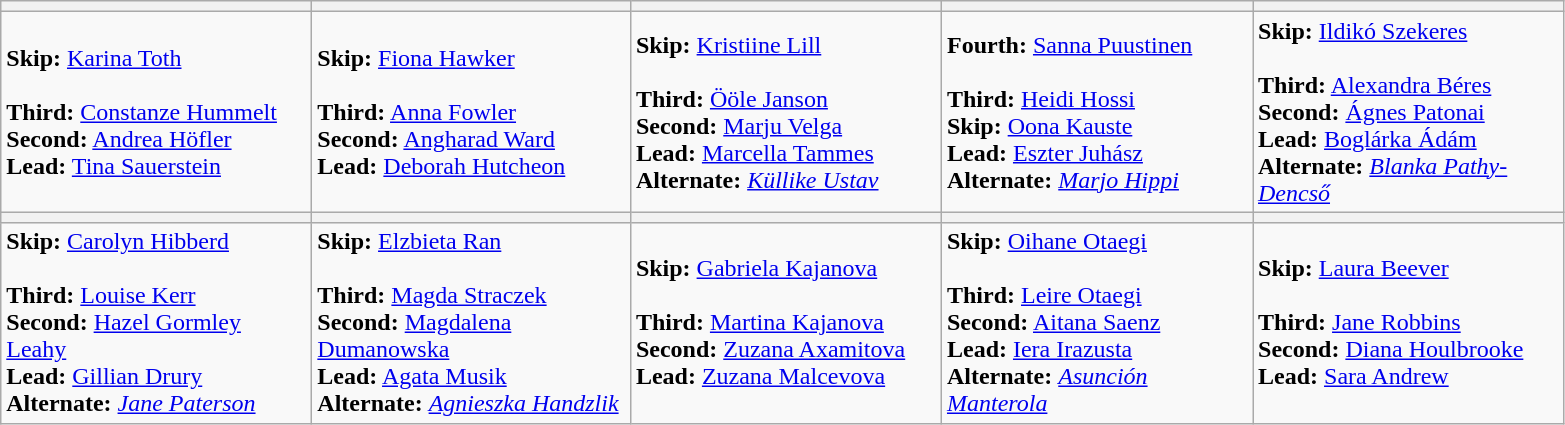<table class="wikitable">
<tr align=center>
<th bgcolor="#efefef" width="200"></th>
<th bgcolor="#efefef" width="200"></th>
<th bgcolor="#efefef" width="200"></th>
<th bgcolor="#efefef" width="200"></th>
<th bgcolor="#efefef" width="200"></th>
</tr>
<tr>
<td><strong>Skip:</strong> <a href='#'>Karina Toth</a><br><br><strong>Third:</strong> <a href='#'>Constanze Hummelt</a><br>
<strong>Second:</strong> <a href='#'>Andrea Höfler</a><br>
<strong>Lead:</strong> <a href='#'>Tina Sauerstein</a></td>
<td><strong>Skip:</strong> <a href='#'>Fiona Hawker</a><br><br><strong>Third:</strong> <a href='#'>Anna Fowler</a><br>
<strong>Second:</strong> <a href='#'>Angharad Ward</a><br>
<strong>Lead:</strong> <a href='#'>Deborah Hutcheon</a></td>
<td><strong>Skip:</strong> <a href='#'>Kristiine Lill</a><br><br><strong>Third:</strong> <a href='#'>Ööle Janson</a><br>
<strong>Second:</strong> <a href='#'>Marju Velga</a><br>
<strong>Lead:</strong> <a href='#'>Marcella Tammes</a><br>
<strong>Alternate:</strong> <em><a href='#'>Küllike Ustav</a></em></td>
<td><strong>Fourth:</strong> <a href='#'>Sanna Puustinen</a><br><br><strong>Third:</strong> <a href='#'>Heidi Hossi</a><br>
<strong>Skip:</strong> <a href='#'>Oona Kauste</a><br>
<strong>Lead:</strong> <a href='#'>Eszter Juhász</a><br>
<strong>Alternate:</strong> <em><a href='#'>Marjo Hippi</a></em></td>
<td><strong>Skip:</strong> <a href='#'>Ildikó Szekeres</a><br><br><strong>Third:</strong> <a href='#'>Alexandra Béres</a><br>
<strong>Second:</strong> <a href='#'>Ágnes Patonai</a><br>
<strong>Lead:</strong> <a href='#'>Boglárka Ádám</a><br>
<strong>Alternate:</strong> <em><a href='#'>Blanka Pathy-Dencső</a></em></td>
</tr>
<tr align=center>
<th bgcolor="#efefef" width="200"></th>
<th bgcolor="#efefef" width="205"></th>
<th bgcolor="#efefef" width="200"></th>
<th bgcolor="#efefef" width="200"></th>
<th bgcolor="#efefef" width="200"></th>
</tr>
<tr>
<td><strong>Skip:</strong> <a href='#'>Carolyn Hibberd</a><br><br><strong>Third:</strong> <a href='#'>Louise Kerr</a><br>
<strong>Second:</strong> <a href='#'>Hazel Gormley Leahy</a><br>
<strong>Lead:</strong> <a href='#'>Gillian Drury</a><br>
<strong>Alternate:</strong> <em><a href='#'>Jane Paterson</a></em></td>
<td><strong>Skip:</strong> <a href='#'>Elzbieta Ran</a><br><br><strong>Third:</strong> <a href='#'>Magda Straczek</a><br>
<strong>Second:</strong> <a href='#'>Magdalena Dumanowska</a><br>
<strong>Lead:</strong> <a href='#'>Agata Musik</a><br>
<strong>Alternate:</strong> <em><a href='#'>Agnieszka Handzlik</a></em></td>
<td><strong>Skip:</strong> <a href='#'>Gabriela Kajanova</a><br><br><strong>Third:</strong> <a href='#'>Martina Kajanova</a><br>
<strong>Second:</strong> <a href='#'>Zuzana Axamitova</a><br>
<strong>Lead:</strong> <a href='#'>Zuzana Malcevova</a></td>
<td><strong>Skip:</strong> <a href='#'>Oihane Otaegi</a><br><br><strong>Third:</strong> <a href='#'>Leire Otaegi</a><br>
<strong>Second:</strong> <a href='#'>Aitana Saenz</a><br>
<strong>Lead:</strong> <a href='#'>Iera Irazusta</a><br>
<strong>Alternate:</strong> <em><a href='#'>Asunción Manterola</a></em></td>
<td><strong>Skip:</strong> <a href='#'>Laura Beever</a><br><br><strong>Third:</strong> <a href='#'>Jane Robbins</a><br>
<strong>Second:</strong> <a href='#'>Diana Houlbrooke</a><br>
<strong>Lead:</strong> <a href='#'>Sara Andrew</a></td>
</tr>
</table>
